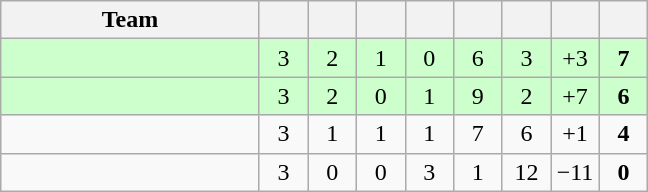<table class="wikitable" style="text-align: center;">
<tr>
<th style="width:165px;">Team</th>
<th width="25"></th>
<th width="25"></th>
<th width="25"></th>
<th width="25"></th>
<th width="25"></th>
<th width="25"></th>
<th width="25"></th>
<th width="25"></th>
</tr>
<tr style="background:#cfc;">
<td align="left"></td>
<td>3</td>
<td>2</td>
<td>1</td>
<td>0</td>
<td>6</td>
<td>3</td>
<td>+3</td>
<td><strong>7</strong></td>
</tr>
<tr style="background:#cfc;">
<td align="left"></td>
<td>3</td>
<td>2</td>
<td>0</td>
<td>1</td>
<td>9</td>
<td>2</td>
<td>+7</td>
<td><strong>6</strong></td>
</tr>
<tr>
<td align="left"></td>
<td>3</td>
<td>1</td>
<td>1</td>
<td>1</td>
<td>7</td>
<td>6</td>
<td>+1</td>
<td><strong>4</strong></td>
</tr>
<tr>
<td align="left"></td>
<td>3</td>
<td>0</td>
<td>0</td>
<td>3</td>
<td>1</td>
<td>12</td>
<td>−11</td>
<td><strong>0</strong></td>
</tr>
</table>
